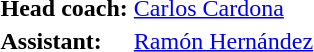<table>
<tr>
<td><strong>Head coach:</strong></td>
<td><a href='#'>Carlos Cardona</a></td>
</tr>
<tr>
<td><strong>Assistant:</strong></td>
<td><a href='#'>Ramón Hernández</a></td>
</tr>
</table>
